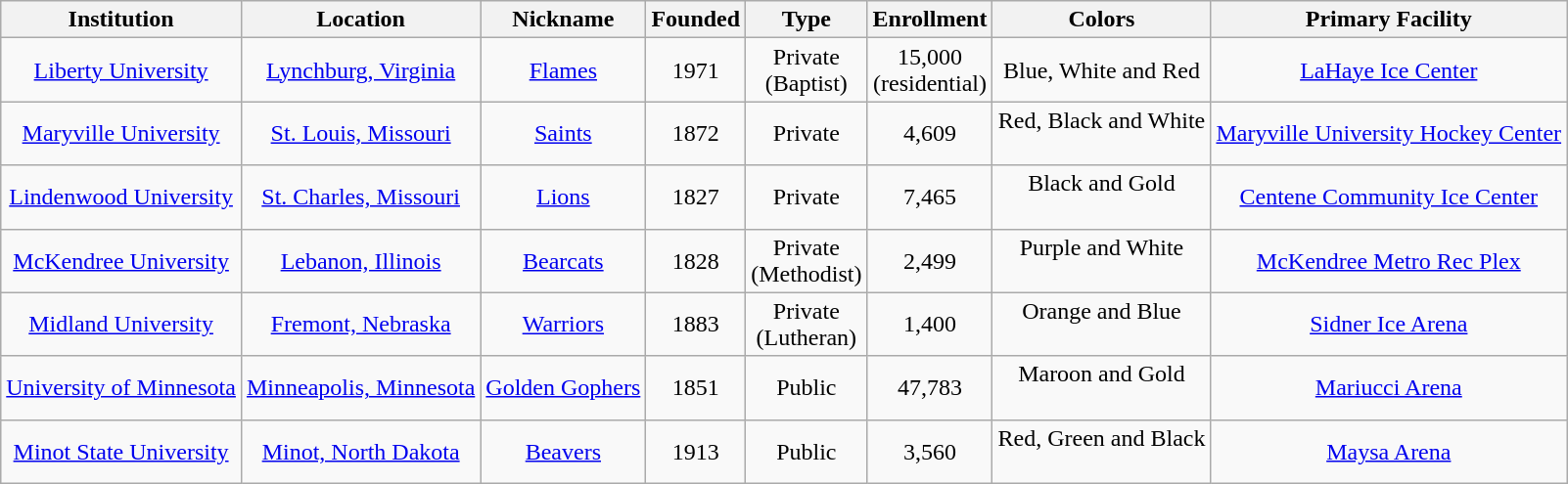<table class="sortable wikitable" style="text-align: center;">
<tr>
<th>Institution</th>
<th>Location</th>
<th>Nickname</th>
<th>Founded</th>
<th>Type</th>
<th>Enrollment</th>
<th>Colors</th>
<th>Primary Facility</th>
</tr>
<tr>
<td><a href='#'>Liberty University</a></td>
<td><a href='#'>Lynchburg, Virginia</a></td>
<td><a href='#'>Flames</a></td>
<td>1971</td>
<td>Private<br>(Baptist)</td>
<td>15,000<br>(residential)</td>
<td>Blue, White and Red <br></td>
<td><a href='#'>LaHaye Ice Center</a></td>
</tr>
<tr>
<td><a href='#'>Maryville University</a></td>
<td><a href='#'>St. Louis, Missouri</a></td>
<td><a href='#'>Saints</a></td>
<td>1872</td>
<td>Private</td>
<td>4,609</td>
<td>Red, Black and White<br>  </td>
<td><a href='#'>Maryville University Hockey Center</a></td>
</tr>
<tr>
<td><a href='#'>Lindenwood University</a></td>
<td><a href='#'>St. Charles, Missouri</a></td>
<td><a href='#'>Lions</a></td>
<td>1827</td>
<td>Private</td>
<td>7,465</td>
<td>Black and Gold<br> </td>
<td><a href='#'>Centene Community Ice Center</a></td>
</tr>
<tr>
<td><a href='#'>McKendree University</a></td>
<td><a href='#'>Lebanon, Illinois</a></td>
<td><a href='#'>Bearcats</a></td>
<td>1828</td>
<td>Private<br>(Methodist)</td>
<td>2,499</td>
<td>Purple and White<br> </td>
<td><a href='#'>McKendree Metro Rec Plex</a></td>
</tr>
<tr>
<td><a href='#'>Midland University</a></td>
<td><a href='#'>Fremont, Nebraska</a></td>
<td><a href='#'>Warriors</a></td>
<td>1883</td>
<td>Private<br>(Lutheran)</td>
<td>1,400</td>
<td>Orange and Blue<br> </td>
<td><a href='#'>Sidner Ice Arena</a></td>
</tr>
<tr>
<td><a href='#'>University of Minnesota</a></td>
<td><a href='#'>Minneapolis, Minnesota</a></td>
<td><a href='#'>Golden Gophers</a></td>
<td>1851</td>
<td>Public</td>
<td>47,783</td>
<td>Maroon and Gold<br> </td>
<td><a href='#'>Mariucci Arena</a></td>
</tr>
<tr>
<td><a href='#'>Minot State University</a></td>
<td><a href='#'>Minot, North Dakota</a></td>
<td><a href='#'>Beavers</a></td>
<td>1913</td>
<td>Public</td>
<td>3,560</td>
<td>Red, Green and Black<br>  </td>
<td><a href='#'>Maysa Arena</a></td>
</tr>
</table>
